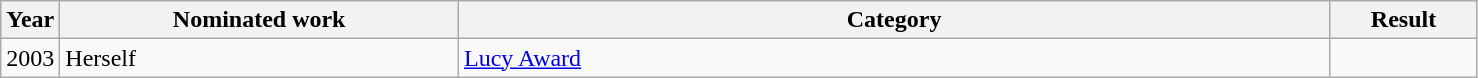<table class=wikitable>
<tr>
<th width=4%>Year</th>
<th width=27%>Nominated work</th>
<th width=59%>Category</th>
<th width=10%>Result</th>
</tr>
<tr>
<td>2003</td>
<td>Herself</td>
<td><a href='#'>Lucy Award</a></td>
<td></td>
</tr>
</table>
